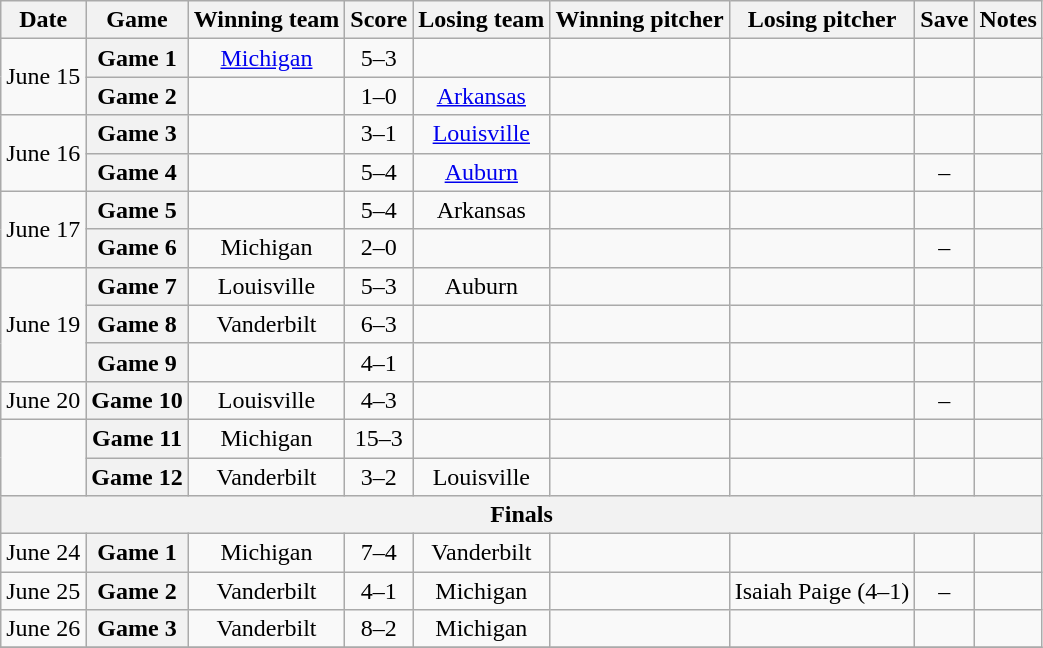<table class="wikitable plainrowheaders" style="text-align:center">
<tr>
<th scope="col">Date</th>
<th scope="col">Game</th>
<th scope="col">Winning team</th>
<th scope="col">Score</th>
<th scope="col">Losing team</th>
<th scope="col">Winning pitcher</th>
<th scope="col">Losing pitcher</th>
<th scope="col">Save</th>
<th scope="col">Notes</th>
</tr>
<tr>
<td rowspan=2>June 15</td>
<th scope="row" style="text-align:center">Game 1</th>
<td><a href='#'>Michigan</a></td>
<td>5–3</td>
<td></td>
<td></td>
<td></td>
<td></td>
<td></td>
</tr>
<tr>
<th scope="row" style="text-align:center">Game 2</th>
<td></td>
<td>1–0</td>
<td><a href='#'>Arkansas</a></td>
<td></td>
<td></td>
<td></td>
<td></td>
</tr>
<tr>
<td rowspan=2>June 16</td>
<th scope="row" style="text-align:center">Game 3</th>
<td></td>
<td>3–1</td>
<td><a href='#'>Louisville</a></td>
<td></td>
<td></td>
<td></td>
<td></td>
</tr>
<tr>
<th scope="row" style="text-align:center">Game 4</th>
<td></td>
<td>5–4</td>
<td><a href='#'>Auburn</a></td>
<td></td>
<td></td>
<td>–</td>
<td></td>
</tr>
<tr>
<td rowspan=2>June 17</td>
<th scope="row" style="text-align:center">Game 5</th>
<td></td>
<td>5–4</td>
<td>Arkansas</td>
<td></td>
<td></td>
<td></td>
<td></td>
</tr>
<tr>
<th scope="row" style="text-align:center">Game 6</th>
<td>Michigan</td>
<td>2–0</td>
<td></td>
<td></td>
<td></td>
<td>–</td>
<td></td>
</tr>
<tr>
<td rowspan=3>June 19</td>
<th scope="row" style="text-align:center">Game 7</th>
<td>Louisville</td>
<td>5–3</td>
<td>Auburn</td>
<td></td>
<td></td>
<td></td>
<td></td>
</tr>
<tr>
<th scope="row" style="text-align:center">Game 8</th>
<td>Vanderbilt</td>
<td>6–3</td>
<td></td>
<td></td>
<td></td>
<td></td>
<td></td>
</tr>
<tr>
<th scope="row" style="text-align:center">Game 9</th>
<td></td>
<td>4–1</td>
<td></td>
<td></td>
<td></td>
<td></td>
<td></td>
</tr>
<tr>
<td>June 20</td>
<th scope="row" style="text-align:center">Game 10</th>
<td>Louisville</td>
<td>4–3</td>
<td></td>
<td></td>
<td></td>
<td>–</td>
<td></td>
</tr>
<tr>
<td rowspan=2></td>
<th scope="row" style="text-align:center">Game 11</th>
<td>Michigan</td>
<td>15–3</td>
<td></td>
<td></td>
<td></td>
<td></td>
<td></td>
</tr>
<tr>
<th scope="row" style="text-align:center">Game 12</th>
<td>Vanderbilt</td>
<td>3–2</td>
<td>Louisville</td>
<td></td>
<td></td>
<td></td>
<td></td>
</tr>
<tr>
<th colspan=10>Finals</th>
</tr>
<tr>
<td>June 24</td>
<th scope="row" style="text-align:center">Game 1</th>
<td>Michigan</td>
<td>7–4</td>
<td>Vanderbilt</td>
<td></td>
<td></td>
<td></td>
<td></td>
</tr>
<tr>
<td>June 25</td>
<th scope="row" style="text-align:center">Game 2</th>
<td>Vanderbilt</td>
<td>4–1</td>
<td>Michigan</td>
<td></td>
<td>Isaiah Paige (4–1)</td>
<td>–</td>
<td></td>
</tr>
<tr>
<td>June 26</td>
<th scope="row" style="text-align:center">Game 3</th>
<td>Vanderbilt</td>
<td>8–2</td>
<td>Michigan</td>
<td></td>
<td></td>
<td></td>
<td></td>
</tr>
<tr>
</tr>
</table>
